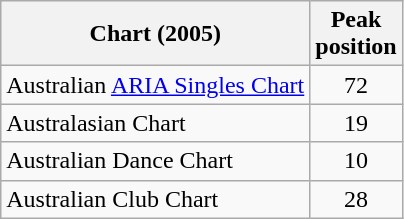<table class="wikitable">
<tr>
<th align="left">Chart (2005)</th>
<th align="left">Peak<br>position</th>
</tr>
<tr>
<td align="left">Australian <a href='#'>ARIA Singles Chart</a></td>
<td style="text-align:center;">72</td>
</tr>
<tr>
<td align="left">Australasian Chart</td>
<td style="text-align:center;">19</td>
</tr>
<tr>
<td align="left">Australian Dance Chart</td>
<td style="text-align:center;">10</td>
</tr>
<tr>
<td align="left">Australian Club Chart</td>
<td style="text-align:center;">28</td>
</tr>
</table>
